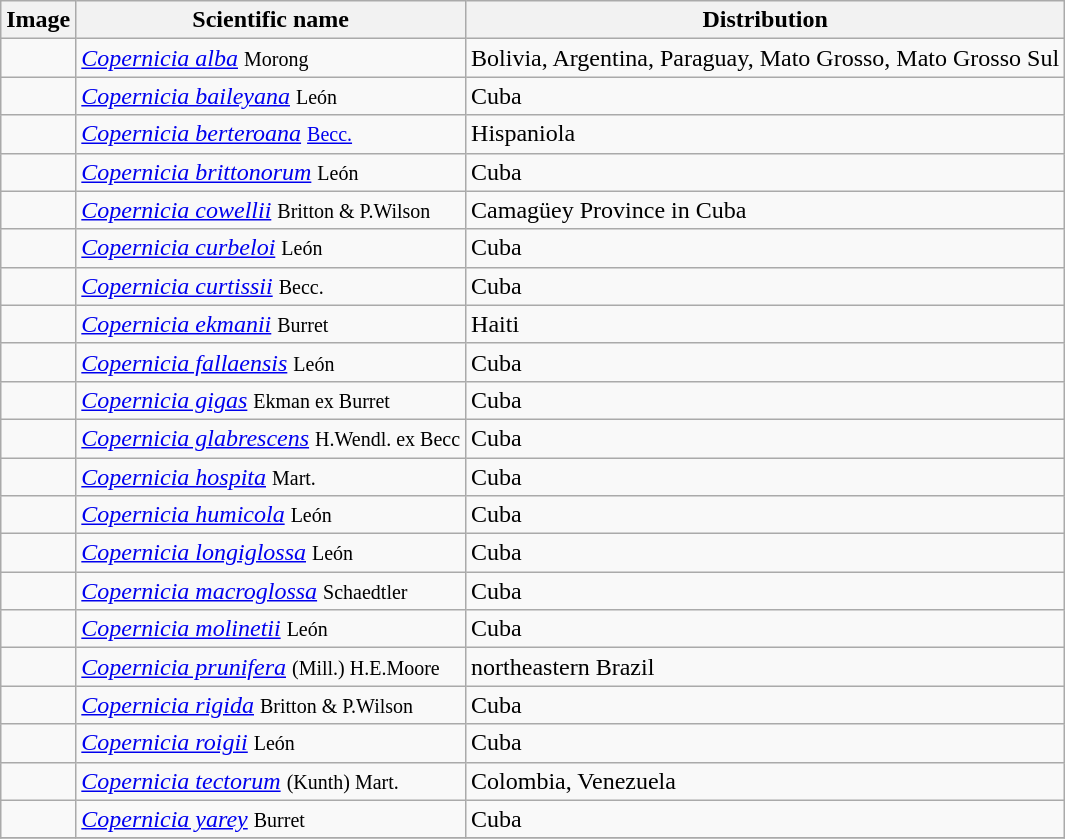<table class="wikitable">
<tr>
<th>Image</th>
<th>Scientific name</th>
<th>Distribution</th>
</tr>
<tr>
<td></td>
<td><em><a href='#'>Copernicia alba</a></em> <small>Morong</small></td>
<td>Bolivia, Argentina, Paraguay, Mato Grosso, Mato Grosso Sul</td>
</tr>
<tr>
<td></td>
<td><em><a href='#'>Copernicia baileyana</a></em> <small>León</small></td>
<td>Cuba</td>
</tr>
<tr>
<td></td>
<td><em><a href='#'>Copernicia berteroana</a></em> <small><a href='#'>Becc.</a></small></td>
<td>Hispaniola</td>
</tr>
<tr>
<td></td>
<td><em><a href='#'>Copernicia brittonorum</a></em> <small>León</small></td>
<td>Cuba</td>
</tr>
<tr>
<td></td>
<td><em><a href='#'>Copernicia cowellii</a></em> <small>Britton & P.Wilson</small></td>
<td>Camagüey Province in Cuba</td>
</tr>
<tr>
<td></td>
<td><em><a href='#'>Copernicia curbeloi</a></em> <small>León</small></td>
<td>Cuba</td>
</tr>
<tr>
<td></td>
<td><em><a href='#'>Copernicia curtissii</a></em> <small>Becc.</small></td>
<td>Cuba</td>
</tr>
<tr>
<td></td>
<td><em><a href='#'>Copernicia ekmanii</a></em> <small>Burret</small></td>
<td>Haiti</td>
</tr>
<tr>
<td></td>
<td><em><a href='#'>Copernicia fallaensis</a></em> <small>León</small></td>
<td>Cuba</td>
</tr>
<tr>
<td></td>
<td><em><a href='#'>Copernicia gigas</a></em> <small>Ekman ex Burret</small></td>
<td>Cuba</td>
</tr>
<tr>
<td></td>
<td><em><a href='#'>Copernicia glabrescens</a></em> <small>H.Wendl. ex Becc</small></td>
<td>Cuba</td>
</tr>
<tr>
<td></td>
<td><em><a href='#'>Copernicia hospita</a></em> <small>Mart.</small></td>
<td>Cuba</td>
</tr>
<tr>
<td></td>
<td><em><a href='#'>Copernicia humicola</a></em> <small>León</small></td>
<td>Cuba</td>
</tr>
<tr>
<td></td>
<td><em><a href='#'>Copernicia longiglossa</a></em> <small>León</small></td>
<td>Cuba</td>
</tr>
<tr>
<td></td>
<td><em><a href='#'>Copernicia macroglossa</a></em> <small>Schaedtler</small></td>
<td>Cuba</td>
</tr>
<tr>
<td></td>
<td><em><a href='#'>Copernicia molinetii</a></em> <small>León</small></td>
<td>Cuba</td>
</tr>
<tr>
<td></td>
<td><em><a href='#'>Copernicia prunifera</a></em>  <small>(Mill.) H.E.Moore</small></td>
<td>northeastern Brazil</td>
</tr>
<tr>
<td></td>
<td><em><a href='#'>Copernicia rigida</a></em> <small>Britton & P.Wilson</small></td>
<td>Cuba</td>
</tr>
<tr>
<td></td>
<td><em><a href='#'>Copernicia roigii</a></em> <small>León</small></td>
<td>Cuba</td>
</tr>
<tr>
<td></td>
<td><em><a href='#'>Copernicia tectorum</a></em>  <small>(Kunth) Mart.</small></td>
<td>Colombia, Venezuela</td>
</tr>
<tr>
<td></td>
<td><em><a href='#'>Copernicia yarey</a></em> <small>Burret</small></td>
<td>Cuba</td>
</tr>
<tr>
</tr>
</table>
